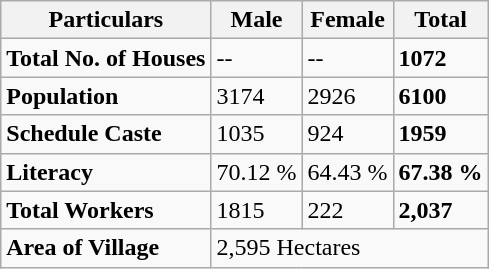<table class="wikitable">
<tr>
<th><strong>Particulars</strong></th>
<th><strong>Male</strong></th>
<th><strong>Female</strong></th>
<th><strong>Total</strong></th>
</tr>
<tr>
<td><strong>Total No. of Houses</strong></td>
<td>--</td>
<td>--</td>
<td><strong>1072</strong></td>
</tr>
<tr>
<td><strong>Population</strong></td>
<td>3174</td>
<td>2926</td>
<td><strong>6100</strong></td>
</tr>
<tr>
<td><strong>Schedule Caste</strong></td>
<td>1035</td>
<td>924</td>
<td><strong>1959</strong></td>
</tr>
<tr>
<td><strong>Literacy</strong></td>
<td>70.12 %</td>
<td>64.43 %</td>
<td><strong>67.38</strong> <strong>%</strong></td>
</tr>
<tr>
<td><strong>Total Workers</strong></td>
<td>1815</td>
<td>222</td>
<td><strong>2,037</strong></td>
</tr>
<tr>
<td><strong>Area of Village</strong></td>
<td colspan="3">2,595 Hectares</td>
</tr>
</table>
